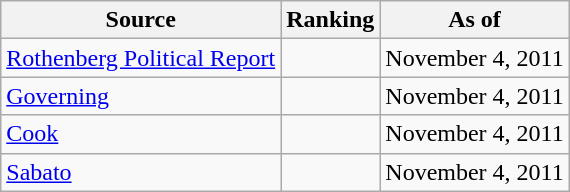<table class="wikitable" style="text-align:center">
<tr>
<th>Source</th>
<th>Ranking</th>
<th>As of</th>
</tr>
<tr>
<td align=left><a href='#'>Rothenberg Political Report</a></td>
<td></td>
<td>November 4, 2011</td>
</tr>
<tr>
<td align=left><a href='#'>Governing</a></td>
<td></td>
<td>November 4, 2011</td>
</tr>
<tr>
<td align=left><a href='#'>Cook</a></td>
<td></td>
<td>November 4, 2011</td>
</tr>
<tr>
<td align=left><a href='#'>Sabato</a></td>
<td></td>
<td>November 4, 2011</td>
</tr>
</table>
